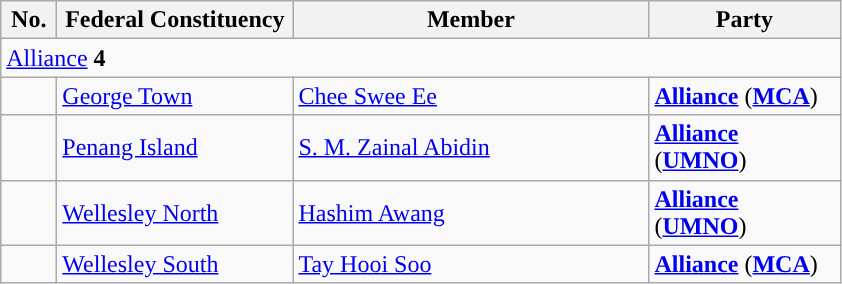<table class="wikitable sortable">
<tr>
<th style="width:30px;">No.</th>
<th style="width:150px;">Federal Constituency</th>
<th style="width:230px;">Member</th>
<th style="width:120px;">Party</th>
</tr>
<tr>
<td colspan="4"><a href='#'>Alliance</a> <strong>4</strong></td>
</tr>
<tr>
<td></td>
<td><a href='#'>George Town</a></td>
<td><a href='#'>Chee Swee Ee</a></td>
<td><strong><a href='#'>Alliance</a></strong> (<strong><a href='#'>MCA</a></strong>)</td>
</tr>
<tr>
<td></td>
<td><a href='#'>Penang Island</a></td>
<td><a href='#'>S. M. Zainal Abidin</a></td>
<td><strong><a href='#'>Alliance</a></strong> (<strong><a href='#'>UMNO</a></strong>)</td>
</tr>
<tr>
<td></td>
<td><a href='#'>Wellesley North</a></td>
<td><a href='#'>Hashim Awang</a></td>
<td><strong><a href='#'>Alliance</a></strong> (<strong><a href='#'>UMNO</a></strong>)</td>
</tr>
<tr>
<td></td>
<td><a href='#'>Wellesley South</a></td>
<td><a href='#'>Tay Hooi Soo</a></td>
<td><strong><a href='#'>Alliance</a></strong> (<strong><a href='#'>MCA</a></strong>)</td>
</tr>
</table>
